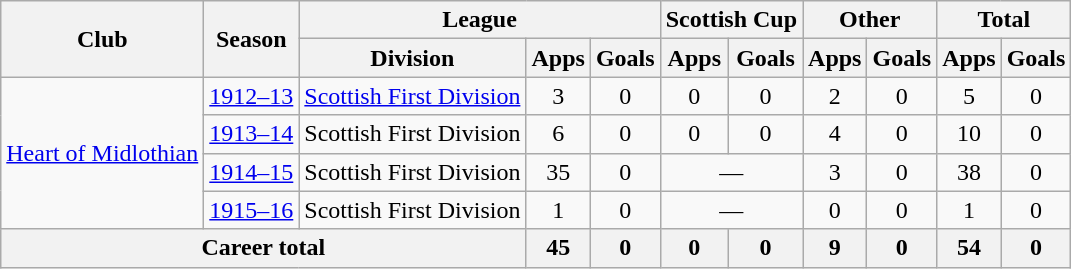<table class="wikitable" style="text-align: center;">
<tr>
<th rowspan="2">Club</th>
<th rowspan="2">Season</th>
<th colspan="3">League</th>
<th colspan="2">Scottish Cup</th>
<th colspan="2">Other</th>
<th colspan="2">Total</th>
</tr>
<tr>
<th>Division</th>
<th>Apps</th>
<th>Goals</th>
<th>Apps</th>
<th>Goals</th>
<th>Apps</th>
<th>Goals</th>
<th>Apps</th>
<th>Goals</th>
</tr>
<tr>
<td rowspan="4"><a href='#'>Heart of Midlothian</a></td>
<td><a href='#'>1912–13</a></td>
<td><a href='#'>Scottish First Division</a></td>
<td>3</td>
<td>0</td>
<td>0</td>
<td>0</td>
<td>2</td>
<td>0</td>
<td>5</td>
<td>0</td>
</tr>
<tr>
<td><a href='#'>1913–14</a></td>
<td>Scottish First Division</td>
<td>6</td>
<td>0</td>
<td>0</td>
<td>0</td>
<td>4</td>
<td>0</td>
<td>10</td>
<td>0</td>
</tr>
<tr>
<td><a href='#'>1914–15</a></td>
<td>Scottish First Division</td>
<td>35</td>
<td>0</td>
<td colspan="2">—</td>
<td>3</td>
<td>0</td>
<td>38</td>
<td>0</td>
</tr>
<tr>
<td><a href='#'>1915–16</a></td>
<td>Scottish First Division</td>
<td>1</td>
<td>0</td>
<td colspan="2">—</td>
<td>0</td>
<td>0</td>
<td>1</td>
<td>0</td>
</tr>
<tr>
<th colspan="3">Career total</th>
<th>45</th>
<th>0</th>
<th>0</th>
<th>0</th>
<th>9</th>
<th>0</th>
<th>54</th>
<th>0</th>
</tr>
</table>
